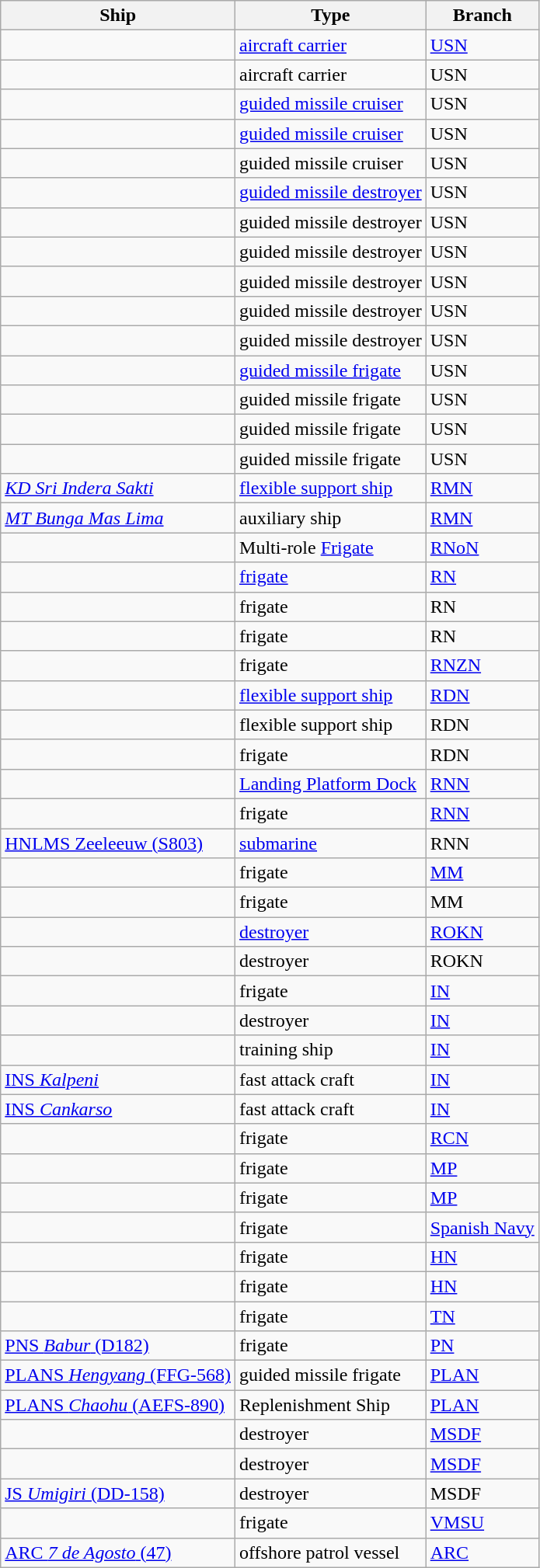<table class="wikitable sortable">
<tr 9>
<th>Ship</th>
<th>Type</th>
<th>Branch</th>
</tr>
<tr>
<td></td>
<td><a href='#'>aircraft carrier</a></td>
<td><a href='#'>USN</a></td>
</tr>
<tr>
<td></td>
<td>aircraft carrier</td>
<td>USN</td>
</tr>
<tr>
<td></td>
<td><a href='#'>guided missile cruiser</a></td>
<td>USN</td>
</tr>
<tr>
<td></td>
<td><a href='#'>guided missile cruiser</a></td>
<td>USN</td>
</tr>
<tr>
<td></td>
<td>guided missile cruiser</td>
<td>USN</td>
</tr>
<tr>
<td></td>
<td><a href='#'>guided missile destroyer</a></td>
<td>USN</td>
</tr>
<tr>
<td></td>
<td>guided missile destroyer</td>
<td>USN</td>
</tr>
<tr>
<td></td>
<td>guided missile destroyer</td>
<td>USN</td>
</tr>
<tr>
<td></td>
<td>guided missile destroyer</td>
<td>USN</td>
</tr>
<tr>
<td></td>
<td>guided missile destroyer</td>
<td>USN</td>
</tr>
<tr>
<td></td>
<td>guided missile destroyer</td>
<td>USN</td>
</tr>
<tr>
<td></td>
<td><a href='#'>guided missile frigate</a></td>
<td>USN</td>
</tr>
<tr>
<td></td>
<td>guided missile frigate</td>
<td>USN</td>
</tr>
<tr>
<td></td>
<td>guided missile frigate</td>
<td>USN</td>
</tr>
<tr>
<td></td>
<td>guided missile frigate</td>
<td>USN</td>
</tr>
<tr>
<td><em><a href='#'>KD Sri Indera Sakti</a></em></td>
<td><a href='#'>flexible support ship</a></td>
<td><a href='#'>RMN</a></td>
</tr>
<tr>
<td><em><a href='#'>MT Bunga Mas Lima</a></em></td>
<td>auxiliary ship</td>
<td><a href='#'>RMN</a></td>
</tr>
<tr>
<td></td>
<td>Multi-role <a href='#'>Frigate</a></td>
<td><a href='#'>RNoN</a></td>
</tr>
<tr>
<td></td>
<td><a href='#'>frigate</a></td>
<td><a href='#'>RN</a></td>
</tr>
<tr>
<td></td>
<td>frigate</td>
<td>RN</td>
</tr>
<tr>
<td></td>
<td>frigate</td>
<td>RN</td>
</tr>
<tr>
<td></td>
<td>frigate</td>
<td><a href='#'>RNZN</a></td>
</tr>
<tr>
<td></td>
<td><a href='#'>flexible support ship</a></td>
<td><a href='#'>RDN</a></td>
</tr>
<tr>
<td></td>
<td>flexible support ship</td>
<td>RDN</td>
</tr>
<tr>
<td></td>
<td>frigate</td>
<td>RDN</td>
</tr>
<tr>
<td></td>
<td><a href='#'>Landing Platform Dock</a></td>
<td><a href='#'>RNN</a></td>
</tr>
<tr>
<td></td>
<td>frigate</td>
<td><a href='#'>RNN</a></td>
</tr>
<tr>
<td><a href='#'>HNLMS Zeeleeuw (S803)</a></td>
<td><a href='#'>submarine</a></td>
<td>RNN</td>
</tr>
<tr>
<td></td>
<td>frigate</td>
<td><a href='#'>MM</a></td>
</tr>
<tr>
<td></td>
<td>frigate</td>
<td>MM</td>
</tr>
<tr>
<td></td>
<td><a href='#'>destroyer</a></td>
<td><a href='#'>ROKN</a></td>
</tr>
<tr>
<td></td>
<td>destroyer</td>
<td>ROKN</td>
</tr>
<tr>
<td></td>
<td>frigate</td>
<td><a href='#'>IN</a></td>
</tr>
<tr>
<td></td>
<td>destroyer</td>
<td><a href='#'>IN</a></td>
</tr>
<tr>
<td></td>
<td>training ship</td>
<td><a href='#'>IN</a></td>
</tr>
<tr>
<td><a href='#'>INS <em>Kalpeni</em></a></td>
<td>fast attack craft</td>
<td><a href='#'>IN</a></td>
</tr>
<tr>
<td><a href='#'>INS <em>Cankarso</em></a></td>
<td>fast attack craft</td>
<td><a href='#'>IN</a></td>
</tr>
<tr>
<td></td>
<td>frigate</td>
<td><a href='#'>RCN</a></td>
</tr>
<tr>
<td></td>
<td>frigate</td>
<td><a href='#'>MP</a></td>
</tr>
<tr>
<td></td>
<td>frigate</td>
<td><a href='#'>MP</a></td>
</tr>
<tr>
<td></td>
<td>frigate</td>
<td><a href='#'>Spanish Navy</a></td>
</tr>
<tr>
<td></td>
<td>frigate</td>
<td><a href='#'>HN</a></td>
</tr>
<tr>
<td></td>
<td>frigate</td>
<td><a href='#'>HN</a></td>
</tr>
<tr>
<td></td>
<td>frigate</td>
<td><a href='#'>TN</a></td>
</tr>
<tr>
<td><a href='#'>PNS <em>Babur</em> (D182)</a></td>
<td>frigate</td>
<td><a href='#'>PN</a></td>
</tr>
<tr>
<td><a href='#'>PLANS <em>Hengyang</em> (FFG-568)</a></td>
<td>guided missile frigate</td>
<td><a href='#'>PLAN</a></td>
</tr>
<tr>
<td><a href='#'>PLANS <em>Chaohu</em> (AEFS-890)</a></td>
<td>Replenishment Ship</td>
<td><a href='#'>PLAN</a></td>
</tr>
<tr>
<td></td>
<td>destroyer</td>
<td><a href='#'>MSDF</a></td>
</tr>
<tr>
<td></td>
<td>destroyer</td>
<td><a href='#'>MSDF</a></td>
</tr>
<tr>
<td><a href='#'>JS <em>Umigiri</em> (DD-158)</a></td>
<td>destroyer</td>
<td>MSDF</td>
</tr>
<tr>
<td></td>
<td>frigate</td>
<td><a href='#'>VMSU</a></td>
</tr>
<tr>
<td><a href='#'>ARC <em>7 de Agosto</em> (47)</a></td>
<td>offshore patrol vessel</td>
<td><a href='#'>ARC</a></td>
</tr>
</table>
